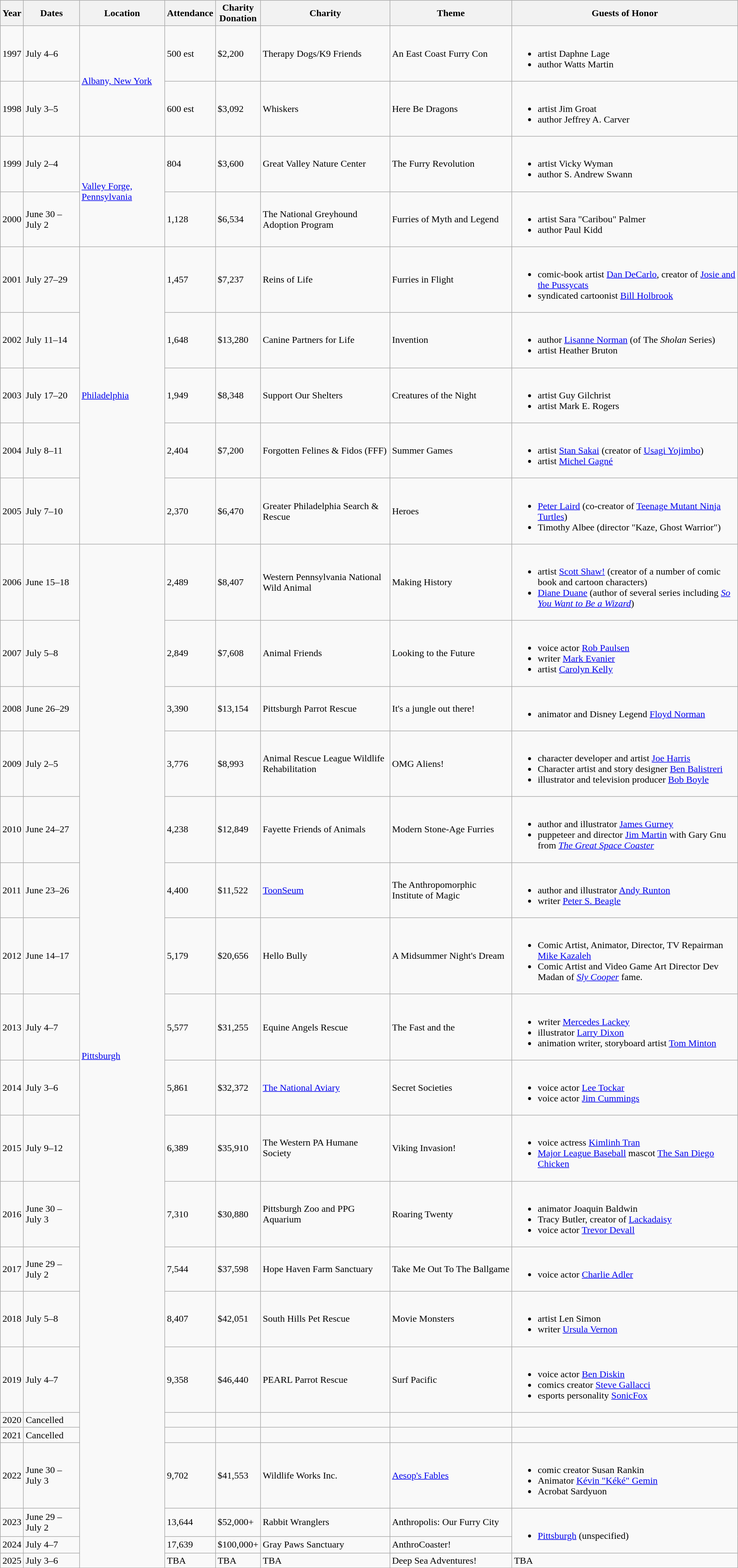<table class="wikitable">
<tr>
<th>Year</th>
<th>Dates</th>
<th>Location</th>
<th>Attendance</th>
<th>Charity<br>Donation</th>
<th>Charity</th>
<th>Theme</th>
<th>Guests of Honor</th>
</tr>
<tr>
<td>1997</td>
<td>July 4–6</td>
<td rowspan="2"><a href='#'>Albany, New York</a></td>
<td>500 est</td>
<td>$2,200</td>
<td>Therapy Dogs/K9 Friends</td>
<td>An East Coast Furry Con</td>
<td><br><ul><li>artist Daphne Lage</li><li>author Watts Martin</li></ul></td>
</tr>
<tr>
<td>1998</td>
<td>July 3–5</td>
<td>600 est</td>
<td>$3,092</td>
<td>Whiskers</td>
<td>Here Be Dragons</td>
<td><br><ul><li>artist Jim Groat</li><li>author Jeffrey A. Carver</li></ul></td>
</tr>
<tr>
<td>1999</td>
<td>July 2–4</td>
<td rowspan="2"><a href='#'>Valley Forge, Pennsylvania</a></td>
<td>804</td>
<td>$3,600</td>
<td>Great Valley Nature Center</td>
<td>The Furry Revolution</td>
<td><br><ul><li>artist Vicky Wyman</li><li>author S. Andrew Swann</li></ul></td>
</tr>
<tr>
<td>2000</td>
<td>June 30 – July 2</td>
<td>1,128</td>
<td>$6,534</td>
<td>The National Greyhound Adoption Program</td>
<td>Furries of Myth and Legend</td>
<td><br><ul><li>artist Sara "Caribou" Palmer</li><li>author Paul Kidd</li></ul></td>
</tr>
<tr>
<td>2001</td>
<td>July 27–29</td>
<td rowspan="5"><a href='#'>Philadelphia</a></td>
<td>1,457</td>
<td>$7,237</td>
<td>Reins of Life</td>
<td>Furries in Flight</td>
<td><br><ul><li>comic-book artist <a href='#'>Dan DeCarlo</a>, creator of <a href='#'>Josie and the Pussycats</a></li><li>syndicated cartoonist <a href='#'>Bill Holbrook</a></li></ul></td>
</tr>
<tr>
<td>2002</td>
<td>July 11–14</td>
<td>1,648</td>
<td>$13,280</td>
<td>Canine Partners for Life</td>
<td>Invention</td>
<td><br><ul><li>author <a href='#'>Lisanne Norman</a> (of The <em>Sholan</em> Series)</li><li>artist Heather Bruton</li></ul></td>
</tr>
<tr>
<td>2003</td>
<td>July 17–20</td>
<td>1,949</td>
<td>$8,348</td>
<td>Support Our Shelters</td>
<td>Creatures of the Night</td>
<td><br><ul><li>artist Guy Gilchrist</li><li>artist Mark E. Rogers</li></ul></td>
</tr>
<tr>
<td>2004</td>
<td>July 8–11</td>
<td>2,404</td>
<td>$7,200</td>
<td>Forgotten Felines & Fidos (FFF)</td>
<td>Summer Games</td>
<td><br><ul><li>artist <a href='#'>Stan Sakai</a> (creator of <a href='#'>Usagi Yojimbo</a>)</li><li>artist <a href='#'>Michel Gagné</a></li></ul></td>
</tr>
<tr>
<td>2005</td>
<td>July 7–10</td>
<td>2,370</td>
<td>$6,470</td>
<td>Greater Philadelphia Search & Rescue</td>
<td>Heroes</td>
<td><br><ul><li><a href='#'>Peter Laird</a> (co-creator of <a href='#'>Teenage Mutant Ninja Turtles</a>)</li><li>Timothy Albee (director "Kaze, Ghost Warrior")</li></ul></td>
</tr>
<tr>
<td>2006</td>
<td>June 15–18</td>
<td rowspan="20"><a href='#'>Pittsburgh</a></td>
<td>2,489</td>
<td>$8,407</td>
<td>Western Pennsylvania National Wild Animal</td>
<td>Making History</td>
<td><br><ul><li>artist <a href='#'>Scott Shaw!</a> (creator of a number of comic book and cartoon characters)</li><li><a href='#'>Diane Duane</a> (author of several series including <em><a href='#'>So You Want to Be a Wizard</a></em>)</li></ul></td>
</tr>
<tr>
<td>2007</td>
<td>July 5–8</td>
<td>2,849</td>
<td>$7,608</td>
<td>Animal Friends</td>
<td>Looking to the Future</td>
<td><br><ul><li>voice actor <a href='#'>Rob Paulsen</a></li><li>writer <a href='#'>Mark Evanier</a></li><li>artist <a href='#'>Carolyn Kelly</a></li></ul></td>
</tr>
<tr>
<td>2008</td>
<td>June 26–29</td>
<td>3,390</td>
<td>$13,154</td>
<td>Pittsburgh Parrot Rescue</td>
<td>It's a jungle out there!</td>
<td><br><ul><li>animator and Disney Legend <a href='#'>Floyd Norman</a></li></ul></td>
</tr>
<tr>
<td>2009</td>
<td>July 2–5</td>
<td>3,776</td>
<td>$8,993</td>
<td>Animal Rescue League Wildlife Rehabilitation</td>
<td>OMG Aliens!</td>
<td><br><ul><li>character developer and artist <a href='#'>Joe Harris</a></li><li>Character artist and story designer <a href='#'>Ben Balistreri</a></li><li>illustrator and television producer <a href='#'>Bob Boyle</a></li></ul></td>
</tr>
<tr>
<td>2010</td>
<td>June 24–27</td>
<td>4,238</td>
<td>$12,849</td>
<td>Fayette Friends of Animals</td>
<td>Modern Stone-Age Furries</td>
<td><br><ul><li>author and illustrator <a href='#'>James Gurney</a></li><li>puppeteer and director <a href='#'>Jim Martin</a> with Gary Gnu from <em><a href='#'>The Great Space Coaster</a></em></li></ul></td>
</tr>
<tr>
<td>2011</td>
<td>June 23–26</td>
<td>4,400</td>
<td>$11,522</td>
<td><a href='#'>ToonSeum</a></td>
<td>The Anthropomorphic Institute of Magic</td>
<td><br><ul><li>author and illustrator <a href='#'>Andy Runton</a></li><li>writer <a href='#'>Peter S. Beagle</a></li></ul></td>
</tr>
<tr>
<td>2012</td>
<td>June 14–17</td>
<td>5,179</td>
<td>$20,656</td>
<td>Hello Bully</td>
<td>A Midsummer Night's Dream</td>
<td><br><ul><li>Comic Artist, Animator, Director, TV Repairman <a href='#'>Mike Kazaleh</a></li><li>Comic Artist and Video Game Art Director Dev Madan of <em><a href='#'>Sly Cooper</a></em> fame.</li></ul></td>
</tr>
<tr>
<td>2013</td>
<td>July 4–7</td>
<td>5,577</td>
<td>$31,255</td>
<td>Equine Angels Rescue</td>
<td>The Fast and the </td>
<td><br><ul><li>writer <a href='#'>Mercedes Lackey</a></li><li>illustrator <a href='#'>Larry Dixon</a></li><li>animation writer, storyboard artist <a href='#'>Tom Minton</a></li></ul></td>
</tr>
<tr>
<td>2014</td>
<td>July 3–6</td>
<td>5,861</td>
<td>$32,372</td>
<td><a href='#'>The National Aviary</a></td>
<td>Secret Societies</td>
<td><br><ul><li>voice actor <a href='#'>Lee Tockar</a></li><li>voice actor <a href='#'>Jim Cummings</a></li></ul></td>
</tr>
<tr>
<td>2015</td>
<td>July 9–12</td>
<td>6,389</td>
<td>$35,910</td>
<td>The Western PA Humane Society</td>
<td>Viking Invasion!</td>
<td><br><ul><li>voice actress <a href='#'>Kimlinh Tran</a></li><li><a href='#'>Major League Baseball</a> mascot <a href='#'>The San Diego Chicken</a></li></ul></td>
</tr>
<tr>
<td>2016</td>
<td>June 30 – July 3</td>
<td>7,310</td>
<td>$30,880</td>
<td>Pittsburgh Zoo and PPG Aquarium</td>
<td>Roaring Twenty</td>
<td><br><ul><li>animator Joaquin Baldwin</li><li>Tracy Butler, creator of <a href='#'>Lackadaisy</a></li><li>voice actor <a href='#'>Trevor Devall</a></li></ul></td>
</tr>
<tr>
<td>2017</td>
<td>June 29 – July 2</td>
<td>7,544</td>
<td>$37,598</td>
<td>Hope Haven Farm Sanctuary</td>
<td>Take Me Out To The Ballgame</td>
<td><br><ul><li>voice actor <a href='#'>Charlie Adler</a></li></ul></td>
</tr>
<tr>
<td>2018</td>
<td>July 5–8</td>
<td>8,407</td>
<td>$42,051</td>
<td>South Hills Pet Rescue</td>
<td>Movie Monsters</td>
<td><br><ul><li>artist Len Simon</li><li>writer <a href='#'>Ursula Vernon</a></li></ul></td>
</tr>
<tr>
<td>2019</td>
<td>July 4–7</td>
<td>9,358</td>
<td>$46,440</td>
<td>PEARL Parrot Rescue</td>
<td>Surf Pacific</td>
<td><br><ul><li>voice actor <a href='#'>Ben Diskin</a></li><li>comics creator <a href='#'>Steve Gallacci</a></li><li>esports personality <a href='#'>SonicFox</a></li></ul></td>
</tr>
<tr>
<td>2020</td>
<td>Cancelled<br></td>
<td></td>
<td></td>
<td></td>
<td></td>
<td></td>
</tr>
<tr>
<td>2021</td>
<td>Cancelled<br></td>
<td></td>
<td></td>
<td></td>
<td></td>
<td></td>
</tr>
<tr>
<td>2022</td>
<td>June 30 – July 3</td>
<td>9,702</td>
<td>$41,553</td>
<td>Wildlife Works Inc.</td>
<td><a href='#'>Aesop's Fables</a></td>
<td><br><ul><li>comic creator Susan Rankin</li><li>Animator <a href='#'>Kévin "Kéké" Gemin</a></li><li>Acrobat Sardyuon</li></ul></td>
</tr>
<tr>
<td>2023</td>
<td>June 29 – July 2</td>
<td>13,644</td>
<td>$52,000+</td>
<td>Rabbit Wranglers</td>
<td>Anthropolis: Our Furry City</td>
<td rowspan="2"><br><ul><li><a href='#'>Pittsburgh</a> (unspecified)</li></ul></td>
</tr>
<tr>
<td>2024</td>
<td>July 4–7</td>
<td>17,639</td>
<td>$100,000+</td>
<td>Gray Paws Sanctuary</td>
<td>AnthroCoaster!</td>
</tr>
<tr>
<td>2025</td>
<td>July 3–6</td>
<td>TBA</td>
<td>TBA</td>
<td>TBA</td>
<td>Deep Sea Adventures!</td>
<td>TBA</td>
</tr>
</table>
